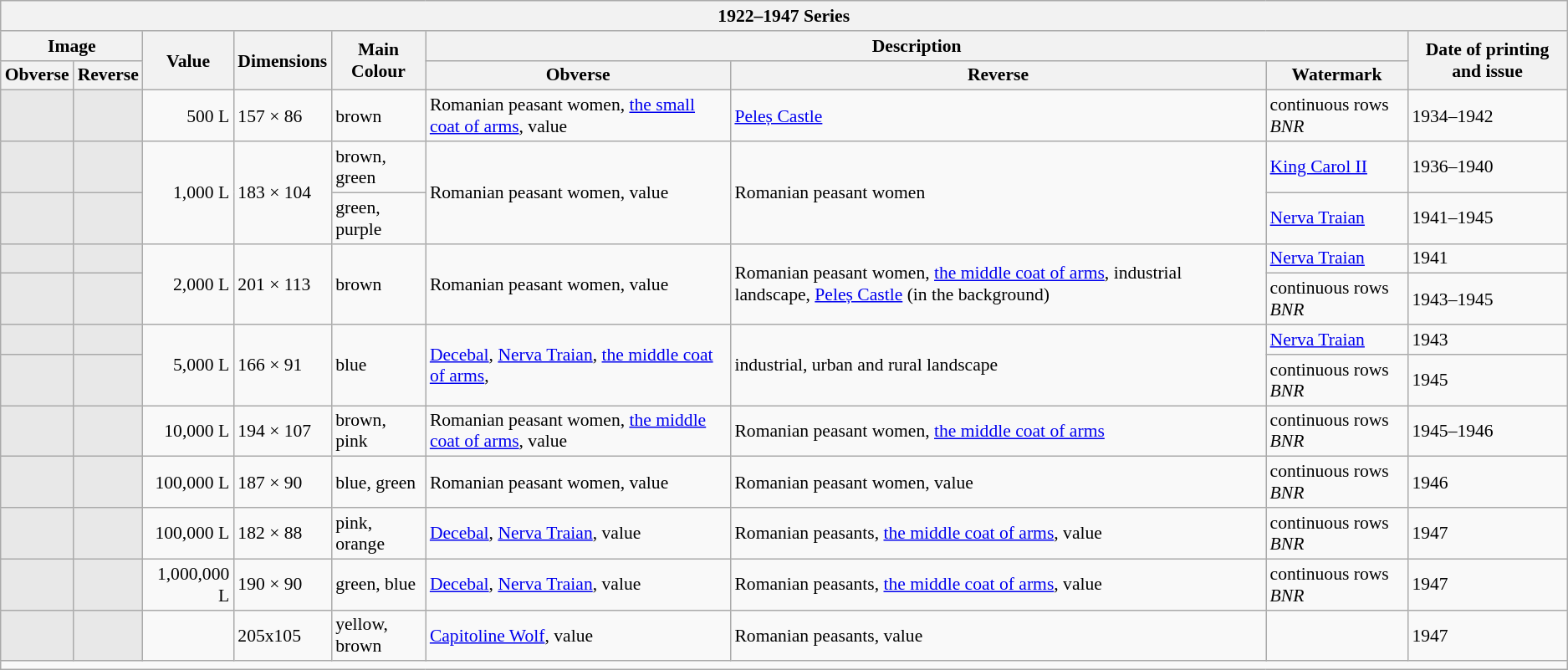<table class="wikitable" style="font-size: 90%">
<tr>
<th colspan="9">1922–1947 Series</th>
</tr>
<tr>
<th colspan="2">Image</th>
<th rowspan="2">Value</th>
<th rowspan="2">Dimensions</th>
<th rowspan="2">Main Colour</th>
<th colspan="3">Description</th>
<th rowspan="2">Date of printing and issue</th>
</tr>
<tr>
<th>Obverse</th>
<th>Reverse</th>
<th>Obverse</th>
<th>Reverse</th>
<th>Watermark</th>
</tr>
<tr>
<td align="center" bgcolor="#E8E8E8"></td>
<td align="center" bgcolor="#E8E8E8"></td>
<td align=right>500 L</td>
<td>157 × 86</td>
<td>brown</td>
<td>Romanian peasant women, <a href='#'>the small coat of arms</a>, value</td>
<td><a href='#'>Peleș Castle</a></td>
<td>continuous rows <em>BNR</em></td>
<td>1934–1942</td>
</tr>
<tr>
<td align="center" bgcolor="#E8E8E8"></td>
<td align="center" bgcolor="#E8E8E8"></td>
<td rowspan=2 align=right>1,000 L</td>
<td rowspan=2>183 × 104</td>
<td>brown, green</td>
<td rowspan=2>Romanian peasant women, value</td>
<td rowspan=2>Romanian peasant women</td>
<td><a href='#'>King Carol II</a></td>
<td>1936–1940</td>
</tr>
<tr>
<td align="center" bgcolor="#E8E8E8"></td>
<td align="center" bgcolor="#E8E8E8"></td>
<td>green, purple</td>
<td><a href='#'>Nerva Traian</a></td>
<td>1941–1945</td>
</tr>
<tr>
<td align="center" bgcolor="#E8E8E8"></td>
<td align="center" bgcolor="#E8E8E8"></td>
<td rowspan=2 align=right>2,000 L</td>
<td rowspan=2>201 × 113</td>
<td rowspan=2>brown</td>
<td rowspan=2>Romanian peasant women, value</td>
<td rowspan=2>Romanian peasant women, <a href='#'>the middle coat of arms</a>, industrial landscape, <a href='#'>Peleș Castle</a> (in the background)</td>
<td><a href='#'>Nerva Traian</a></td>
<td>1941</td>
</tr>
<tr>
<td align="center" bgcolor="#E8E8E8"></td>
<td align="center" bgcolor="#E8E8E8"></td>
<td>continuous rows <em>BNR</em></td>
<td>1943–1945</td>
</tr>
<tr>
<td align="center" bgcolor="#E8E8E8"></td>
<td align="center" bgcolor="#E8E8E8"></td>
<td rowspan=2 align=right>5,000 L</td>
<td rowspan=2>166 × 91</td>
<td rowspan=2>blue</td>
<td rowspan=2><a href='#'>Decebal</a>, <a href='#'>Nerva Traian</a>, <a href='#'>the middle coat of arms</a>,</td>
<td rowspan=2>industrial, urban and rural landscape</td>
<td><a href='#'>Nerva Traian</a></td>
<td>1943</td>
</tr>
<tr>
<td align="center" bgcolor="#E8E8E8"></td>
<td align="center" bgcolor="#E8E8E8"></td>
<td>continuous rows <em>BNR</em></td>
<td>1945</td>
</tr>
<tr>
<td align="center" bgcolor="#E8E8E8"></td>
<td align="center" bgcolor="#E8E8E8"></td>
<td align=right>10,000 L</td>
<td>194 × 107</td>
<td>brown, pink</td>
<td>Romanian peasant women, <a href='#'>the middle coat of arms</a>, value</td>
<td>Romanian peasant women, <a href='#'>the middle coat of arms</a></td>
<td>continuous rows <em>BNR</em></td>
<td>1945–1946</td>
</tr>
<tr>
<td align="center" bgcolor="#E8E8E8"></td>
<td align="center" bgcolor="#E8E8E8"></td>
<td align=right>100,000 L</td>
<td>187 × 90</td>
<td>blue, green</td>
<td>Romanian peasant women, value</td>
<td>Romanian peasant women, value</td>
<td>continuous rows <em>BNR</em></td>
<td>1946</td>
</tr>
<tr>
<td align="center" bgcolor="#E8E8E8"></td>
<td align="center" bgcolor="#E8E8E8"></td>
<td align=right>100,000 L</td>
<td>182 × 88</td>
<td>pink, orange</td>
<td><a href='#'>Decebal</a>, <a href='#'>Nerva Traian</a>, value</td>
<td>Romanian peasants, <a href='#'>the middle coat of arms</a>, value</td>
<td>continuous rows <em>BNR</em></td>
<td>1947</td>
</tr>
<tr>
<td align="center" bgcolor="#E8E8E8"></td>
<td align="center" bgcolor="#E8E8E8"></td>
<td align=right>1,000,000 L</td>
<td>190 × 90</td>
<td>green, blue</td>
<td><a href='#'>Decebal</a>, <a href='#'>Nerva Traian</a>, value</td>
<td>Romanian peasants, <a href='#'>the middle coat of arms</a>, value</td>
<td>continuous rows <em>BNR</em></td>
<td>1947</td>
</tr>
<tr>
<td align="center" bgcolor="#E8E8E8"></td>
<td align="center" bgcolor="#E8E8E8"></td>
<td align=right></td>
<td>205x105</td>
<td>yellow, brown</td>
<td><a href='#'>Capitoline Wolf</a>, value</td>
<td>Romanian peasants, value</td>
<td></td>
<td>1947</td>
</tr>
<tr>
<td colspan="9"></td>
</tr>
</table>
